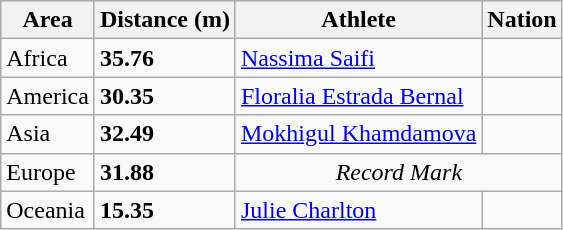<table class="wikitable">
<tr>
<th>Area</th>
<th>Distance (m)</th>
<th>Athlete</th>
<th>Nation</th>
</tr>
<tr>
<td>Africa</td>
<td><strong>35.76</strong> </td>
<td><a href='#'>Nassima Saifi</a></td>
<td></td>
</tr>
<tr>
<td>America</td>
<td><strong>30.35</strong></td>
<td><a href='#'>Floralia Estrada Bernal</a></td>
<td></td>
</tr>
<tr>
<td>Asia</td>
<td><strong>32.49</strong></td>
<td><a href='#'>Mokhigul Khamdamova</a></td>
<td></td>
</tr>
<tr>
<td>Europe</td>
<td><strong>31.88</strong></td>
<td colspan="2" align="center"><em>Record Mark</em></td>
</tr>
<tr>
<td>Oceania</td>
<td><strong>15.35</strong></td>
<td><a href='#'>Julie Charlton</a></td>
<td></td>
</tr>
</table>
